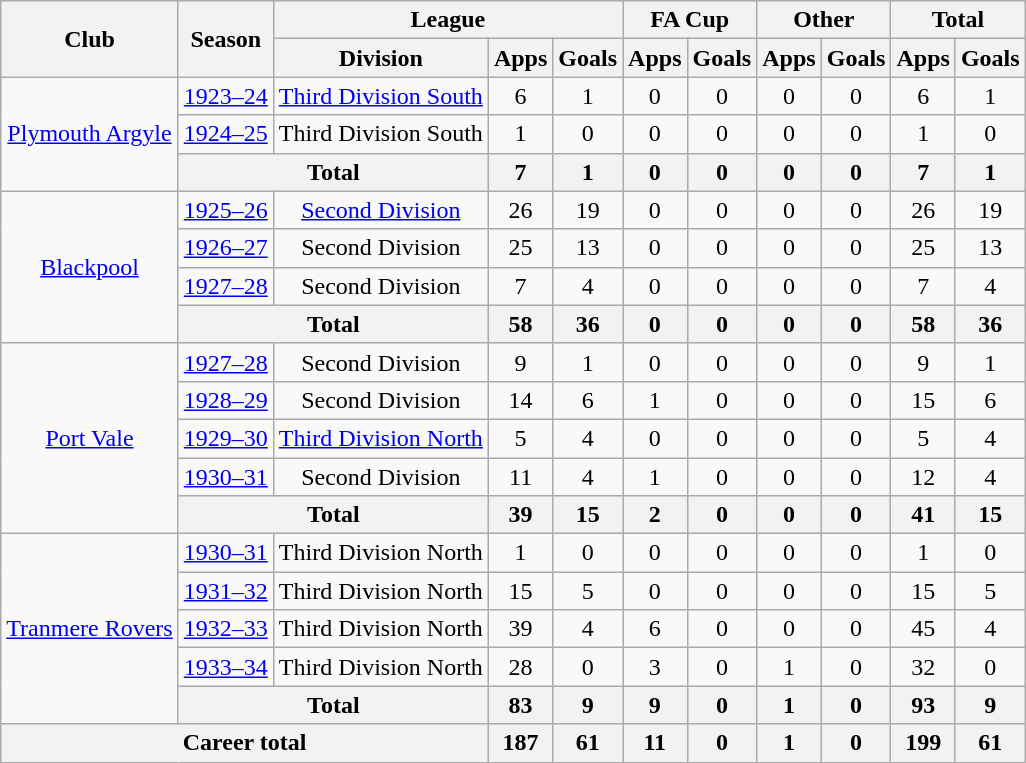<table class="wikitable" style="text-align: center;">
<tr>
<th rowspan="2">Club</th>
<th rowspan="2">Season</th>
<th colspan="3">League</th>
<th colspan="2">FA Cup</th>
<th colspan="2">Other</th>
<th colspan="2">Total</th>
</tr>
<tr>
<th>Division</th>
<th>Apps</th>
<th>Goals</th>
<th>Apps</th>
<th>Goals</th>
<th>Apps</th>
<th>Goals</th>
<th>Apps</th>
<th>Goals</th>
</tr>
<tr>
<td rowspan="3"><a href='#'>Plymouth Argyle</a></td>
<td><a href='#'>1923–24</a></td>
<td><a href='#'>Third Division South</a></td>
<td>6</td>
<td>1</td>
<td>0</td>
<td>0</td>
<td>0</td>
<td>0</td>
<td>6</td>
<td>1</td>
</tr>
<tr>
<td><a href='#'>1924–25</a></td>
<td>Third Division South</td>
<td>1</td>
<td>0</td>
<td>0</td>
<td>0</td>
<td>0</td>
<td>0</td>
<td>1</td>
<td>0</td>
</tr>
<tr>
<th colspan="2">Total</th>
<th>7</th>
<th>1</th>
<th>0</th>
<th>0</th>
<th>0</th>
<th>0</th>
<th>7</th>
<th>1</th>
</tr>
<tr>
<td rowspan="4"><a href='#'>Blackpool</a></td>
<td><a href='#'>1925–26</a></td>
<td><a href='#'>Second Division</a></td>
<td>26</td>
<td>19</td>
<td>0</td>
<td>0</td>
<td>0</td>
<td>0</td>
<td>26</td>
<td>19</td>
</tr>
<tr>
<td><a href='#'>1926–27</a></td>
<td>Second Division</td>
<td>25</td>
<td>13</td>
<td>0</td>
<td>0</td>
<td>0</td>
<td>0</td>
<td>25</td>
<td>13</td>
</tr>
<tr>
<td><a href='#'>1927–28</a></td>
<td>Second Division</td>
<td>7</td>
<td>4</td>
<td>0</td>
<td>0</td>
<td>0</td>
<td>0</td>
<td>7</td>
<td>4</td>
</tr>
<tr>
<th colspan="2">Total</th>
<th>58</th>
<th>36</th>
<th>0</th>
<th>0</th>
<th>0</th>
<th>0</th>
<th>58</th>
<th>36</th>
</tr>
<tr>
<td rowspan="5"><a href='#'>Port Vale</a></td>
<td><a href='#'>1927–28</a></td>
<td>Second Division</td>
<td>9</td>
<td>1</td>
<td>0</td>
<td>0</td>
<td>0</td>
<td>0</td>
<td>9</td>
<td>1</td>
</tr>
<tr>
<td><a href='#'>1928–29</a></td>
<td>Second Division</td>
<td>14</td>
<td>6</td>
<td>1</td>
<td>0</td>
<td>0</td>
<td>0</td>
<td>15</td>
<td>6</td>
</tr>
<tr>
<td><a href='#'>1929–30</a></td>
<td><a href='#'>Third Division North</a></td>
<td>5</td>
<td>4</td>
<td>0</td>
<td>0</td>
<td>0</td>
<td>0</td>
<td>5</td>
<td>4</td>
</tr>
<tr>
<td><a href='#'>1930–31</a></td>
<td>Second Division</td>
<td>11</td>
<td>4</td>
<td>1</td>
<td>0</td>
<td>0</td>
<td>0</td>
<td>12</td>
<td>4</td>
</tr>
<tr>
<th colspan="2">Total</th>
<th>39</th>
<th>15</th>
<th>2</th>
<th>0</th>
<th>0</th>
<th>0</th>
<th>41</th>
<th>15</th>
</tr>
<tr>
<td rowspan="5"><a href='#'>Tranmere Rovers</a></td>
<td><a href='#'>1930–31</a></td>
<td>Third Division North</td>
<td>1</td>
<td>0</td>
<td>0</td>
<td>0</td>
<td>0</td>
<td>0</td>
<td>1</td>
<td>0</td>
</tr>
<tr>
<td><a href='#'>1931–32</a></td>
<td>Third Division North</td>
<td>15</td>
<td>5</td>
<td>0</td>
<td>0</td>
<td>0</td>
<td>0</td>
<td>15</td>
<td>5</td>
</tr>
<tr>
<td><a href='#'>1932–33</a></td>
<td>Third Division North</td>
<td>39</td>
<td>4</td>
<td>6</td>
<td>0</td>
<td>0</td>
<td>0</td>
<td>45</td>
<td>4</td>
</tr>
<tr>
<td><a href='#'>1933–34</a></td>
<td>Third Division North</td>
<td>28</td>
<td>0</td>
<td>3</td>
<td>0</td>
<td>1</td>
<td>0</td>
<td>32</td>
<td>0</td>
</tr>
<tr>
<th colspan="2">Total</th>
<th>83</th>
<th>9</th>
<th>9</th>
<th>0</th>
<th>1</th>
<th>0</th>
<th>93</th>
<th>9</th>
</tr>
<tr>
<th colspan="3">Career total</th>
<th>187</th>
<th>61</th>
<th>11</th>
<th>0</th>
<th>1</th>
<th>0</th>
<th>199</th>
<th>61</th>
</tr>
</table>
